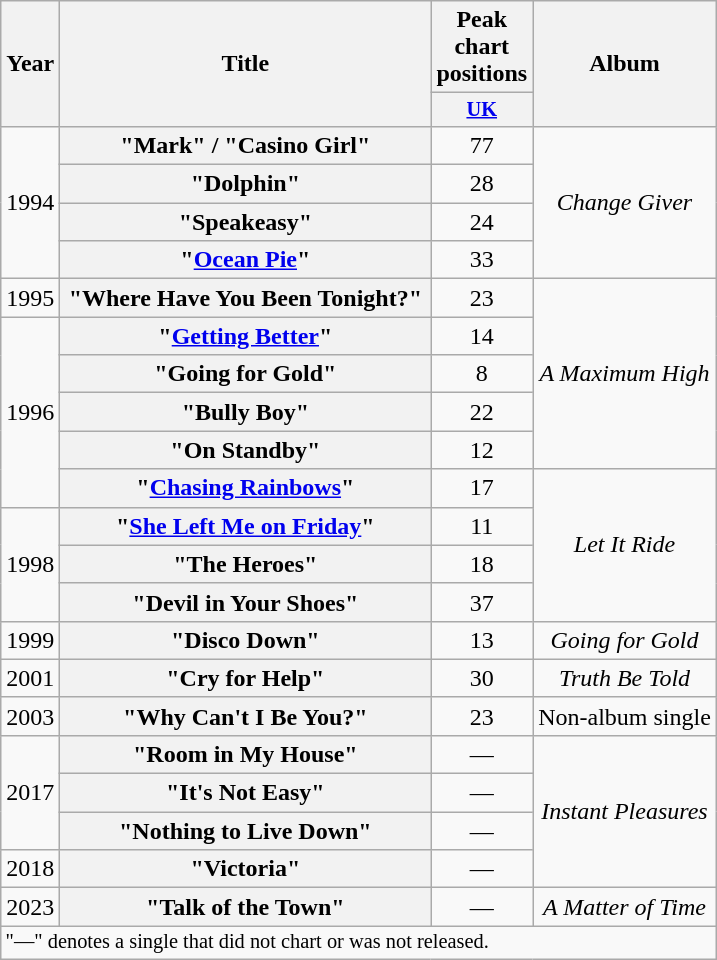<table class="wikitable plainrowheaders" style="text-align:center;">
<tr>
<th scope="col" rowspan="2" style="width:1em;">Year</th>
<th scope="col" rowspan="2" style="width:15em;">Title</th>
<th scope="col" colspan="1">Peak chart positions</th>
<th scope="col" rowspan="2">Album</th>
</tr>
<tr>
<th scope="col" style="width:3em;font-size:85%;"><a href='#'>UK</a><br></th>
</tr>
<tr>
<td rowspan="4">1994</td>
<th scope="row">"Mark" / "Casino Girl"</th>
<td>77</td>
<td rowspan="4"><em>Change Giver</em></td>
</tr>
<tr>
<th scope="row">"Dolphin"</th>
<td>28</td>
</tr>
<tr>
<th scope="row">"Speakeasy"</th>
<td>24</td>
</tr>
<tr>
<th scope="row">"<a href='#'>Ocean Pie</a>"</th>
<td>33</td>
</tr>
<tr>
<td>1995</td>
<th scope="row">"Where Have You Been Tonight?"</th>
<td>23</td>
<td rowspan="5"><em>A Maximum High</em></td>
</tr>
<tr>
<td rowspan="5">1996</td>
<th scope="row">"<a href='#'>Getting Better</a>"</th>
<td>14</td>
</tr>
<tr>
<th scope="row">"Going for Gold"</th>
<td>8</td>
</tr>
<tr>
<th scope="row">"Bully Boy"</th>
<td>22</td>
</tr>
<tr>
<th scope="row">"On Standby"</th>
<td>12</td>
</tr>
<tr>
<th scope="row">"<a href='#'>Chasing Rainbows</a>"</th>
<td>17</td>
<td rowspan="4"><em>Let It Ride</em></td>
</tr>
<tr>
<td rowspan="3">1998</td>
<th scope="row">"<a href='#'>She Left Me on Friday</a>"</th>
<td>11</td>
</tr>
<tr>
<th scope="row">"The Heroes"</th>
<td>18</td>
</tr>
<tr>
<th scope="row">"Devil in Your Shoes"</th>
<td>37</td>
</tr>
<tr>
<td>1999</td>
<th scope="row">"Disco Down"</th>
<td>13</td>
<td><em>Going for Gold</em></td>
</tr>
<tr>
<td>2001</td>
<th scope="row">"Cry for Help"</th>
<td>30</td>
<td><em>Truth Be Told</em></td>
</tr>
<tr>
<td>2003</td>
<th scope="row">"Why Can't I Be You?"</th>
<td>23</td>
<td>Non-album single</td>
</tr>
<tr>
<td rowspan="3">2017</td>
<th scope="row">"Room in My House"</th>
<td>—</td>
<td rowspan="4"><em>Instant Pleasures</em></td>
</tr>
<tr>
<th scope="row">"It's Not Easy"</th>
<td>—</td>
</tr>
<tr>
<th scope="row">"Nothing to Live Down"</th>
<td>—</td>
</tr>
<tr>
<td rowspan="1">2018</td>
<th scope="row">"Victoria"</th>
<td>—</td>
</tr>
<tr>
<td rowspan="1">2023</td>
<th scope="row">"Talk of the Town"</th>
<td>—</td>
<td rowspan="1"><em>A Matter of Time</em></td>
</tr>
<tr>
<td colspan="22" style="text-align:left; font-size:85%;">"—" denotes a single that did not chart or was not released.</td>
</tr>
</table>
